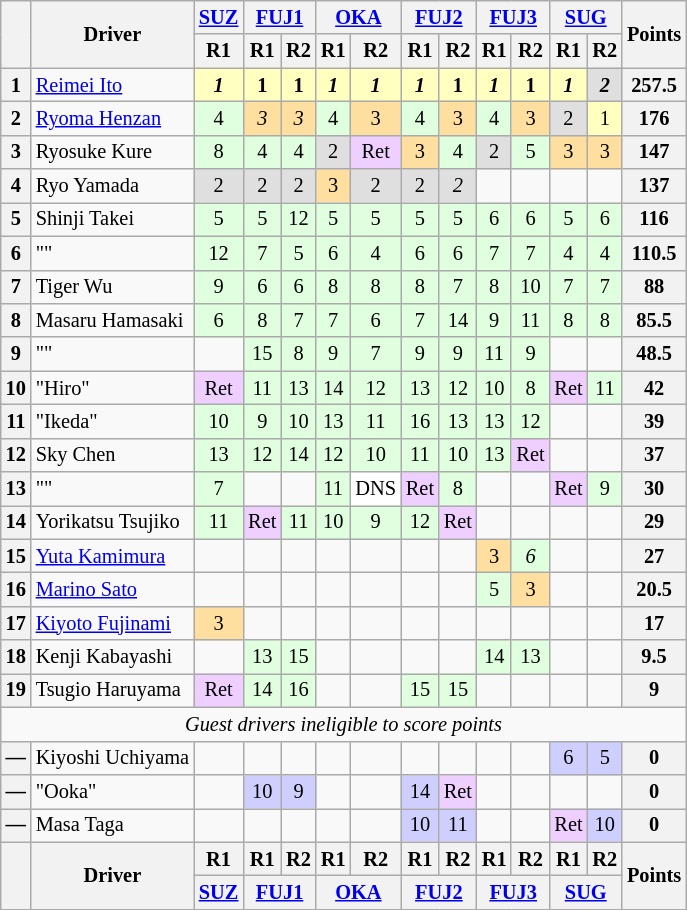<table class="wikitable" style="font-size:85%; text-align:center">
<tr>
<th rowspan=2></th>
<th rowspan=2>Driver</th>
<th colspan=1><a href='#'>SUZ</a></th>
<th colspan=2><a href='#'>FUJ1</a></th>
<th colspan=2><a href='#'>OKA</a></th>
<th colspan=2><a href='#'>FUJ2</a></th>
<th colspan=2><a href='#'>FUJ3</a></th>
<th colspan=2><a href='#'>SUG</a></th>
<th rowspan=2>Points</th>
</tr>
<tr>
<th>R1</th>
<th>R1</th>
<th>R2</th>
<th>R1</th>
<th>R2</th>
<th>R1</th>
<th>R2</th>
<th>R1</th>
<th>R2</th>
<th>R1</th>
<th>R2</th>
</tr>
<tr>
<th>1</th>
<td align="left"> <a href='#'>Reimei Ito</a></td>
<td style="background-color:#FFFFBF";><strong><em>1</em></strong></td>
<td style="background-color:#FFFFBF";><strong>1</strong></td>
<td style="background-color:#FFFFBF";><strong>1</strong></td>
<td style="background-color:#FFFFBF";><strong><em>1</em></strong></td>
<td style="background-color:#FFFFBF";><strong><em>1</em></strong></td>
<td style="background-color:#FFFFBF";><strong><em>1</em></strong></td>
<td style="background-color:#FFFFBF";><strong>1</strong></td>
<td style="background-color:#FFFFBF";><strong><em>1</em></strong></td>
<td style="background-color:#FFFFBF";><strong>1</strong></td>
<td style="background-color:#FFFFBF";><strong><em>1</em></strong></td>
<td style="background-color:#DFDFDF";><strong><em>2</em></strong></td>
<th>257.5</th>
</tr>
<tr>
<th>2</th>
<td align="left"> <a href='#'>Ryoma Henzan</a></td>
<td style="background-color:#DFFFDF";>4</td>
<td style="background-color:#FFDF9F";><em>3</em></td>
<td style="background-color:#FFDF9F";><em>3</em></td>
<td style="background-color:#DFFFDF";>4</td>
<td style="background-color:#FFDF9F";>3</td>
<td style="background-color:#DFFFDF";>4</td>
<td style="background-color:#FFDF9F";>3</td>
<td style="background-color:#DFFFDF";>4</td>
<td style="background-color:#FFDF9F";>3</td>
<td style="background-color:#DFDFDF";>2</td>
<td style="background-color:#FFFFBF";>1</td>
<th>176</th>
</tr>
<tr>
<th>3</th>
<td align="left"> Ryosuke Kure</td>
<td style="background-color:#DFFFDF";>8</td>
<td style="background-color:#DFFFDF";>4</td>
<td style="background-color:#DFFFDF";>4</td>
<td style="background-color:#DFDFDF";>2</td>
<td style="background-color:#EFCFFF";>Ret</td>
<td style="background-color:#FFDF9F";>3</td>
<td style="background-color:#DFFFDF";>4</td>
<td style="background-color:#DFDFDF";>2</td>
<td style="background-color:#DFFFDF";>5</td>
<td style="background-color:#FFDF9F";>3</td>
<td style="background-color:#FFDF9F";>3</td>
<th>147</th>
</tr>
<tr>
<th>4</th>
<td align="left"> Ryo Yamada</td>
<td style="background-color:#DFDFDF";>2</td>
<td style="background-color:#DFDFDF";>2</td>
<td style="background-color:#DFDFDF";>2</td>
<td style="background-color:#FFDF9F";>3</td>
<td style="background-color:#DFDFDF";>2</td>
<td style="background-color:#DFDFDF";>2</td>
<td style="background-color:#DFDFDF";><em>2</em></td>
<td></td>
<td></td>
<td></td>
<td></td>
<th>137</th>
</tr>
<tr>
<th>5</th>
<td align="left"> Shinji Takei</td>
<td style="background-color:#DFFFDF";>5</td>
<td style="background-color:#DFFFDF";>5</td>
<td style="background-color:#DFFFDF";>12</td>
<td style="background-color:#DFFFDF";>5</td>
<td style="background-color:#DFFFDF";>5</td>
<td style="background-color:#DFFFDF";>5</td>
<td style="background-color:#DFFFDF";>5</td>
<td style="background-color:#DFFFDF";>6</td>
<td style="background-color:#DFFFDF";>6</td>
<td style="background-color:#DFFFDF";>5</td>
<td style="background-color:#DFFFDF";>6</td>
<th>116</th>
</tr>
<tr>
<th>6</th>
<td align="left"> ""</td>
<td style="background-color:#DFFFDF";>12</td>
<td style="background-color:#DFFFDF";>7</td>
<td style="background-color:#DFFFDF";>5</td>
<td style="background-color:#DFFFDF";>6</td>
<td style="background-color:#DFFFDF";>4</td>
<td style="background-color:#DFFFDF";>6</td>
<td style="background-color:#DFFFDF";>6</td>
<td style="background-color:#DFFFDF";>7</td>
<td style="background-color:#DFFFDF";>7</td>
<td style="background-color:#DFFFDF";>4</td>
<td style="background-color:#DFFFDF";>4</td>
<th>110.5</th>
</tr>
<tr>
<th>7</th>
<td align="left"> Tiger Wu</td>
<td style="background-color:#DFFFDF";>9</td>
<td style="background-color:#DFFFDF";>6</td>
<td style="background-color:#DFFFDF";>6</td>
<td style="background-color:#DFFFDF";>8</td>
<td style="background-color:#DFFFDF";>8</td>
<td style="background-color:#DFFFDF";>8</td>
<td style="background-color:#DFFFDF";>7</td>
<td style="background-color:#DFFFDF";>8</td>
<td style="background-color:#DFFFDF";>10</td>
<td style="background-color:#DFFFDF";>7</td>
<td style="background-color:#DFFFDF";>7</td>
<th>88</th>
</tr>
<tr>
<th>8</th>
<td align="left"> Masaru Hamasaki</td>
<td style="background-color:#DFFFDF";>6</td>
<td style="background-color:#DFFFDF";>8</td>
<td style="background-color:#DFFFDF";>7</td>
<td style="background-color:#DFFFDF";>7</td>
<td style="background-color:#DFFFDF";>6</td>
<td style="background-color:#DFFFDF";>7</td>
<td style="background-color:#DFFFDF";>14</td>
<td style="background-color:#DFFFDF";>9</td>
<td style="background-color:#DFFFDF";>11</td>
<td style="background-color:#DFFFDF";>8</td>
<td style="background-color:#DFFFDF";>8</td>
<th>85.5</th>
</tr>
<tr>
<th>9</th>
<td align="left"> ""</td>
<td></td>
<td style="background-color:#DFFFDF";>15</td>
<td style="background-color:#DFFFDF";>8</td>
<td style="background-color:#DFFFDF";>9</td>
<td style="background-color:#DFFFDF";>7</td>
<td style="background-color:#DFFFDF";>9</td>
<td style="background-color:#DFFFDF";>9</td>
<td style="background-color:#DFFFDF";>11</td>
<td style="background-color:#DFFFDF";>9</td>
<td></td>
<td></td>
<th>48.5</th>
</tr>
<tr>
<th>10</th>
<td align="left"> "Hiro"</td>
<td style="background-color:#EFCFFF";>Ret</td>
<td style="background-color:#DFFFDF";>11</td>
<td style="background-color:#DFFFDF";>13</td>
<td style="background-color:#DFFFDF";>14</td>
<td style="background-color:#DFFFDF";>12</td>
<td style="background-color:#DFFFDF";>13</td>
<td style="background-color:#DFFFDF";>12</td>
<td style="background-color:#DFFFDF";>10</td>
<td style="background-color:#DFFFDF";>8</td>
<td style="background-color:#EFCFFF";>Ret</td>
<td style="background-color:#DFFFDF";>11</td>
<th>42</th>
</tr>
<tr>
<th>11</th>
<td align="left"> "Ikeda"</td>
<td style="background-color:#DFFFDF";>10</td>
<td style="background-color:#DFFFDF";>9</td>
<td style="background-color:#DFFFDF";>10</td>
<td style="background-color:#DFFFDF";>13</td>
<td style="background-color:#DFFFDF";>11</td>
<td style="background-color:#DFFFDF";>16</td>
<td style="background-color:#DFFFDF";>13</td>
<td style="background-color:#DFFFDF";>13</td>
<td style="background-color:#DFFFDF";>12</td>
<td></td>
<td></td>
<th>39</th>
</tr>
<tr>
<th>12</th>
<td align="left"> Sky Chen</td>
<td style="background-color:#DFFFDF";>13</td>
<td style="background-color:#DFFFDF";>12</td>
<td style="background-color:#DFFFDF";>14</td>
<td style="background-color:#DFFFDF";>12</td>
<td style="background-color:#DFFFDF";>10</td>
<td style="background-color:#DFFFDF";>11</td>
<td style="background-color:#DFFFDF";>10</td>
<td style="background-color:#DFFFDF";>13</td>
<td style="background-color:#EFCFFF";>Ret</td>
<td></td>
<td></td>
<th>37</th>
</tr>
<tr>
<th>13</th>
<td align="left"> ""</td>
<td style="background-color:#DFFFDF";>7</td>
<td></td>
<td></td>
<td style="background-color:#DFFFDF";>11</td>
<td style="background-color:#FFFFFF";>DNS</td>
<td style="background-color:#EFCFFF";>Ret</td>
<td style="background-color:#DFFFDF";>8</td>
<td></td>
<td></td>
<td style="background-color:#EFCFFF";>Ret</td>
<td style="background-color:#DFFFDF";>9</td>
<th>30</th>
</tr>
<tr>
<th>14</th>
<td align="left"> Yorikatsu Tsujiko</td>
<td style="background-color:#DFFFDF";>11</td>
<td style="background-color:#EFCFFF";>Ret</td>
<td style="background-color:#DFFFDF";>11</td>
<td style="background-color:#DFFFDF";>10</td>
<td style="background-color:#DFFFDF";>9</td>
<td style="background-color:#DFFFDF";>12</td>
<td style="background-color:#EFCFFF";>Ret</td>
<td></td>
<td></td>
<td></td>
<td></td>
<th>29</th>
</tr>
<tr>
<th>15</th>
<td align="left"> <a href='#'>Yuta Kamimura</a></td>
<td></td>
<td></td>
<td></td>
<td></td>
<td></td>
<td></td>
<td></td>
<td style="background-color:#FFDF9F";>3</td>
<td style="background-color:#DFFFDF";><em>6</em></td>
<td></td>
<td></td>
<th>27</th>
</tr>
<tr>
<th>16</th>
<td align="left"> <a href='#'>Marino Sato</a></td>
<td></td>
<td></td>
<td></td>
<td></td>
<td></td>
<td></td>
<td></td>
<td style="background-color:#DFFFDF";>5</td>
<td style="background-color:#FFDF9F";>3</td>
<td></td>
<td></td>
<th>20.5</th>
</tr>
<tr>
<th>17</th>
<td align="left"> <a href='#'>Kiyoto Fujinami</a></td>
<td style="background-color:#FFDF9F";>3</td>
<td></td>
<td></td>
<td></td>
<td></td>
<td></td>
<td></td>
<td></td>
<td></td>
<td></td>
<td></td>
<th>17</th>
</tr>
<tr>
<th>18</th>
<td align="left"> Kenji Kabayashi</td>
<td></td>
<td style="background-color:#DFFFDF";>13</td>
<td style="background-color:#DFFFDF";>15</td>
<td></td>
<td></td>
<td></td>
<td></td>
<td style="background-color:#DFFFDF";>14</td>
<td style="background-color:#DFFFDF";>13</td>
<td></td>
<td></td>
<th>9.5</th>
</tr>
<tr>
<th>19</th>
<td align="left"> Tsugio Haruyama</td>
<td style="background-color:#EFCFFF";>Ret</td>
<td style="background-color:#DFFFDF";>14</td>
<td style="background-color:#DFFFDF";>16</td>
<td></td>
<td></td>
<td style="background-color:#DFFFDF";>15</td>
<td style="background-color:#DFFFDF";>15</td>
<td></td>
<td></td>
<td></td>
<td></td>
<th>9</th>
</tr>
<tr>
<td colspan="14"><em>Guest drivers ineligible to score points</em></td>
</tr>
<tr>
<th>—</th>
<td align="left"> Kiyoshi Uchiyama</td>
<td></td>
<td></td>
<td></td>
<td></td>
<td></td>
<td></td>
<td></td>
<td></td>
<td></td>
<td style="background-color:#CFCFFF";>6</td>
<td style="background-color:#CFCFFF";>5</td>
<th>0</th>
</tr>
<tr>
<th>—</th>
<td align="left"> "Ooka"</td>
<td></td>
<td style="background-color:#CFCFFF";>10</td>
<td style="background-color:#CFCFFF";>9</td>
<td></td>
<td></td>
<td style="background-color:#CFCFFF";>14</td>
<td style="background-color:#EFCFFF";>Ret</td>
<td></td>
<td></td>
<td></td>
<td></td>
<th>0</th>
</tr>
<tr>
<th>—</th>
<td align="left"> Masa Taga</td>
<td></td>
<td></td>
<td></td>
<td></td>
<td></td>
<td style="background-color:#CFCFFF";>10</td>
<td style="background-color:#CFCFFF";>11</td>
<td></td>
<td></td>
<td style="background-color:#EFCFFF";>Ret</td>
<td style="background-color:#CFCFFF";>10</td>
<th>0</th>
</tr>
<tr>
<th rowspan=2></th>
<th rowspan=2>Driver</th>
<th>R1</th>
<th>R1</th>
<th>R2</th>
<th>R1</th>
<th>R2</th>
<th>R1</th>
<th>R2</th>
<th>R1</th>
<th>R2</th>
<th>R1</th>
<th>R2</th>
<th rowspan=2>Points</th>
</tr>
<tr>
<th colspan=1><a href='#'>SUZ</a></th>
<th colspan=2><a href='#'>FUJ1</a></th>
<th colspan=2><a href='#'>OKA</a></th>
<th colspan=2><a href='#'>FUJ2</a></th>
<th colspan=2><a href='#'>FUJ3</a></th>
<th colspan=2><a href='#'>SUG</a></th>
</tr>
</table>
